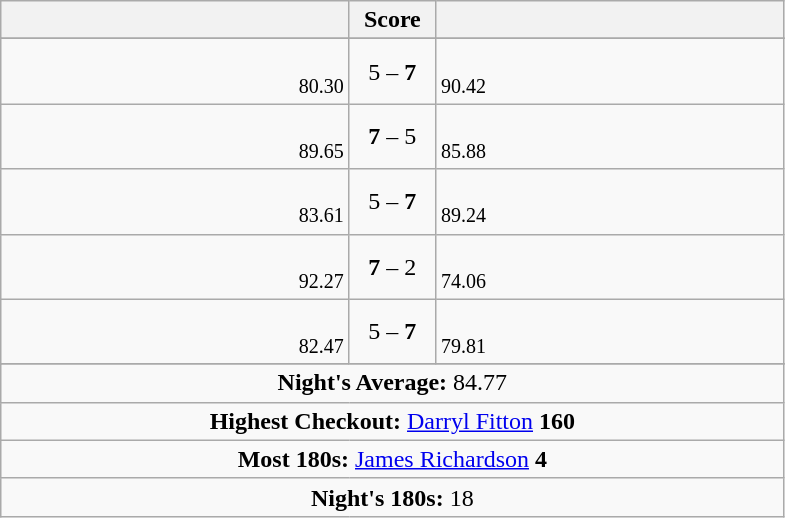<table class="wikitable" style="text-align:center">
<tr>
<th width="225"></th>
<th width="50">Score</th>
<th width="225"></th>
</tr>
<tr align="center">
</tr>
<tr align="left">
<td align="right"> <br> <small><span>80.30</span></small></td>
<td align="center">5 – <strong>7</strong></td>
<td> <br> <small><span>90.42</span></small></td>
</tr>
<tr align="left">
<td align="right"> <br> <small><span>89.65</span></small></td>
<td align="center"><strong>7</strong> – 5</td>
<td> <br> <small><span>85.88</span></small></td>
</tr>
<tr align="left">
<td align="right"> <br> <small><span>83.61</span></small></td>
<td align="center">5 – <strong>7</strong></td>
<td> <br> <small><span>89.24</span></small></td>
</tr>
<tr align="left">
<td align="right"> <br> <small><span>92.27</span></small></td>
<td align="center"><strong>7</strong> – 2</td>
<td> <br> <small><span>74.06</span></small></td>
</tr>
<tr align="left">
<td align="right"> <br> <small><span>82.47</span></small></td>
<td align="center">5 – <strong>7</strong></td>
<td> <br> <small><span>79.81</span></small></td>
</tr>
<tr align="center">
</tr>
<tr align="center">
<td colspan="3"><strong>Night's Average:</strong> 84.77</td>
</tr>
<tr align="center">
<td colspan="3"><strong>Highest Checkout:</strong>  <a href='#'>Darryl Fitton</a> <strong>160</strong></td>
</tr>
<tr align="center">
<td colspan="3"><strong>Most 180s:</strong>  <a href='#'>James Richardson</a> <strong>4</strong></td>
</tr>
<tr align="center">
<td colspan="3"><strong>Night's 180s:</strong> 18</td>
</tr>
</table>
